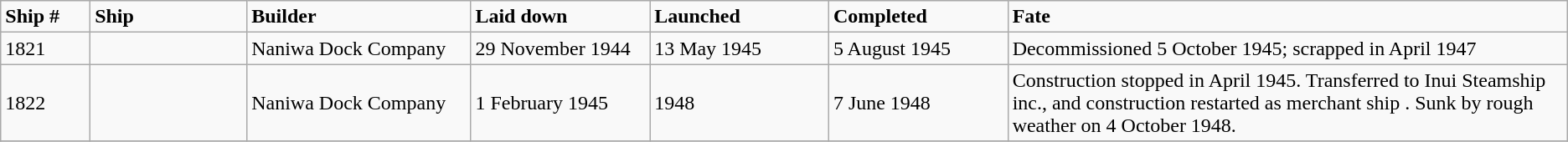<table class="wikitable">
<tr>
<td width="4%"><strong>Ship #</strong></td>
<td width="7%"><strong>Ship</strong></td>
<td width="10%"><strong>Builder</strong></td>
<td width="8%"><strong>Laid down</strong></td>
<td width="8%"><strong>Launched</strong></td>
<td width="8%"><strong>Completed</strong></td>
<td width="25%"><strong>Fate</strong></td>
</tr>
<tr>
<td>1821</td>
<td></td>
<td>Naniwa Dock Company</td>
<td>29 November 1944</td>
<td>13 May 1945</td>
<td>5 August 1945</td>
<td>Decommissioned  5 October 1945; scrapped in April 1947</td>
</tr>
<tr>
<td>1822</td>
<td></td>
<td>Naniwa Dock Company</td>
<td>1 February 1945</td>
<td>1948</td>
<td>7 June 1948</td>
<td>Construction stopped in April 1945. Transferred to Inui Steamship inc., and construction restarted as merchant ship . Sunk by rough weather on 4 October 1948.</td>
</tr>
<tr>
</tr>
</table>
